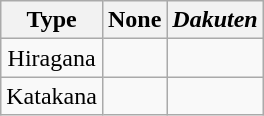<table class="wikitable" style="text-align:center">
<tr>
<th>Type</th>
<th>None</th>
<th><em>Dakuten</em></th>
</tr>
<tr>
<td>Hiragana</td>
<td></td>
<td></td>
</tr>
<tr>
<td>Katakana</td>
<td></td>
<td></td>
</tr>
</table>
